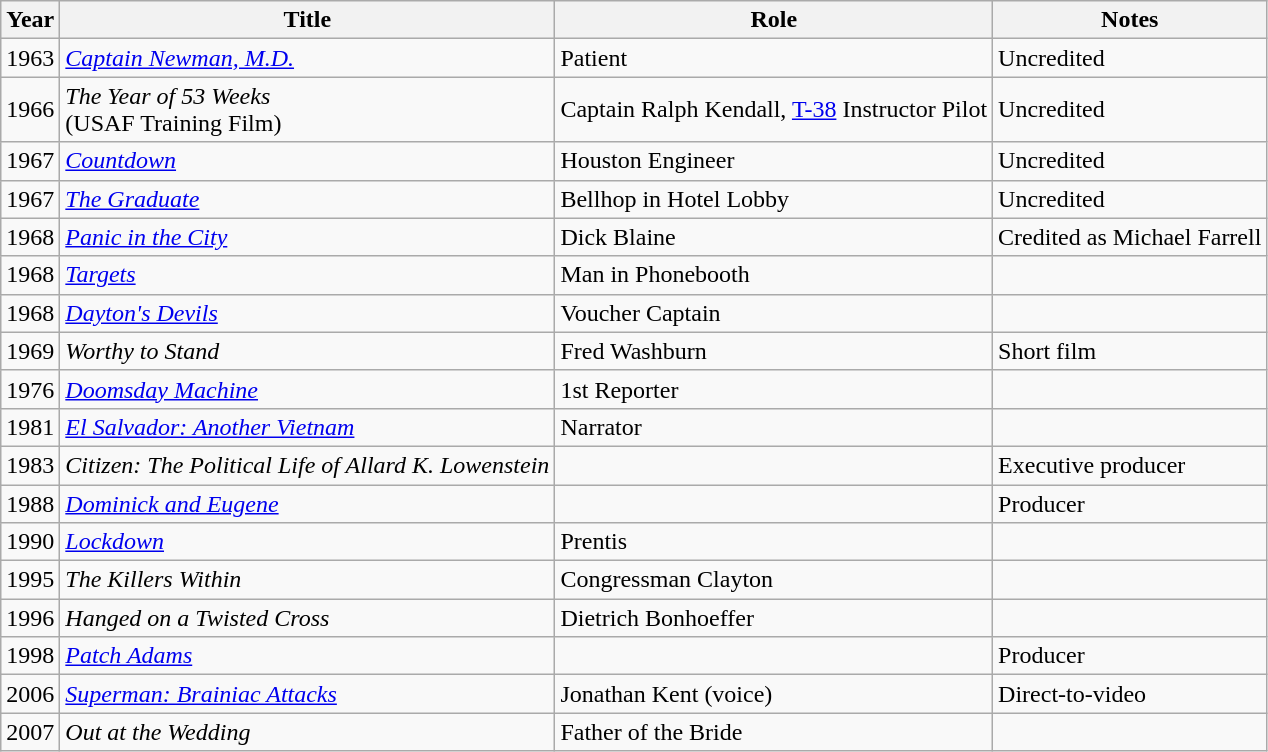<table class="wikitable">
<tr>
<th>Year</th>
<th>Title</th>
<th>Role</th>
<th>Notes</th>
</tr>
<tr>
<td>1963</td>
<td><em><a href='#'>Captain Newman, M.D.</a></em></td>
<td>Patient</td>
<td>Uncredited</td>
</tr>
<tr>
<td>1966</td>
<td><em>The Year of 53 Weeks</em> <br>(USAF Training Film)</td>
<td>Captain Ralph Kendall, <a href='#'>T-38</a> Instructor Pilot</td>
<td>Uncredited</td>
</tr>
<tr>
<td>1967</td>
<td><em><a href='#'>Countdown</a></em></td>
<td>Houston Engineer</td>
<td>Uncredited</td>
</tr>
<tr>
<td>1967</td>
<td><em><a href='#'>The Graduate</a></em></td>
<td>Bellhop in Hotel Lobby</td>
<td>Uncredited</td>
</tr>
<tr>
<td>1968</td>
<td><em><a href='#'>Panic in the City</a></em></td>
<td>Dick Blaine</td>
<td>Credited as Michael Farrell</td>
</tr>
<tr>
<td>1968</td>
<td><em><a href='#'>Targets</a></em></td>
<td>Man in Phonebooth</td>
<td></td>
</tr>
<tr>
<td>1968</td>
<td><em><a href='#'>Dayton's Devils</a></em></td>
<td>Voucher Captain</td>
<td></td>
</tr>
<tr>
<td>1969</td>
<td><em>Worthy to Stand</em></td>
<td>Fred Washburn</td>
<td>Short film</td>
</tr>
<tr>
<td>1976</td>
<td><em><a href='#'>Doomsday Machine</a></em></td>
<td>1st Reporter</td>
<td></td>
</tr>
<tr>
<td>1981</td>
<td><em><a href='#'>El Salvador: Another Vietnam</a></em></td>
<td>Narrator</td>
<td></td>
</tr>
<tr>
<td>1983</td>
<td><em>Citizen: The Political Life of Allard K. Lowenstein</em></td>
<td></td>
<td>Executive producer</td>
</tr>
<tr>
<td>1988</td>
<td><em><a href='#'>Dominick and Eugene</a></em></td>
<td></td>
<td>Producer</td>
</tr>
<tr>
<td>1990</td>
<td><em><a href='#'>Lockdown</a></em></td>
<td>Prentis</td>
<td></td>
</tr>
<tr>
<td>1995</td>
<td><em>The Killers Within</em></td>
<td>Congressman Clayton</td>
<td></td>
</tr>
<tr>
<td>1996</td>
<td><em>Hanged on a Twisted Cross</em></td>
<td>Dietrich Bonhoeffer</td>
<td></td>
</tr>
<tr>
<td>1998</td>
<td><em><a href='#'>Patch Adams</a></em></td>
<td></td>
<td>Producer</td>
</tr>
<tr>
<td>2006</td>
<td><em><a href='#'>Superman: Brainiac Attacks</a></em></td>
<td>Jonathan Kent (voice)</td>
<td>Direct-to-video</td>
</tr>
<tr>
<td>2007</td>
<td><em>Out at the Wedding</em></td>
<td>Father of the Bride</td>
<td></td>
</tr>
</table>
